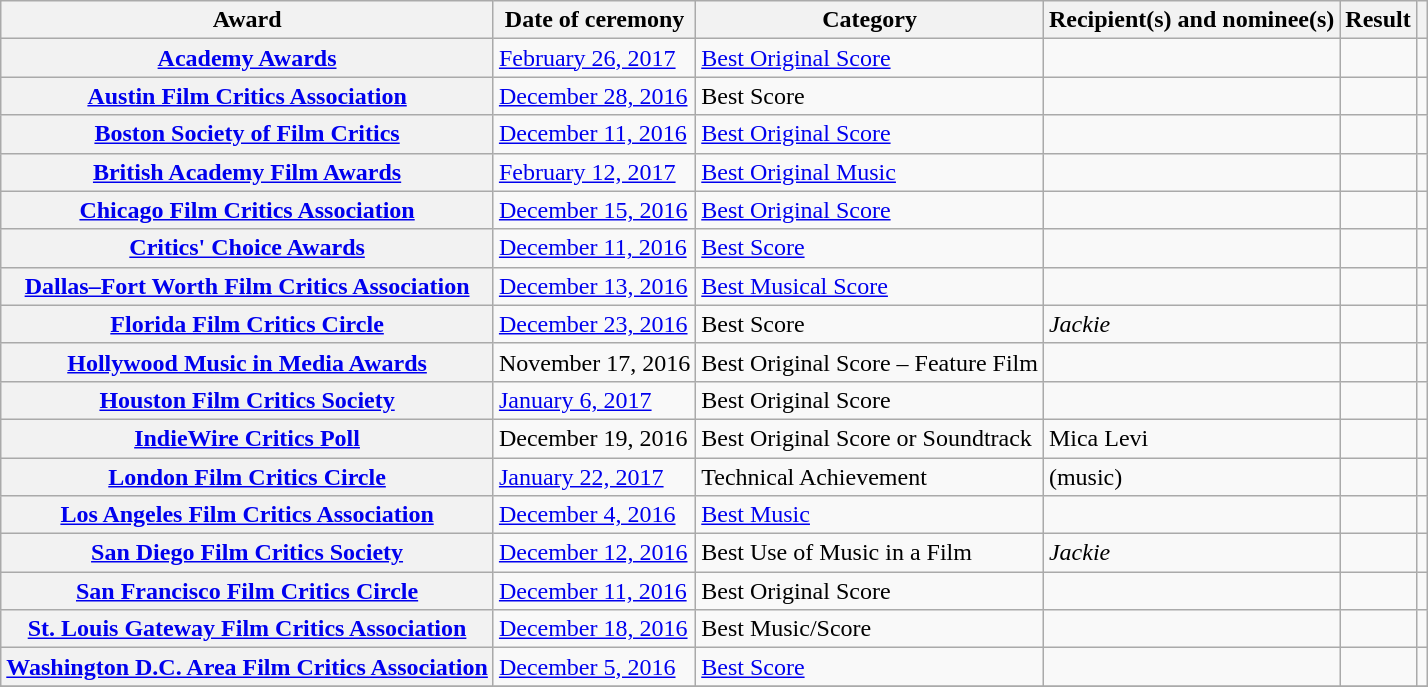<table class="wikitable plainrowheaders sortable">
<tr>
<th scope="col">Award</th>
<th scope="col">Date of ceremony</th>
<th scope="col">Category</th>
<th scope="col">Recipient(s) and nominee(s)</th>
<th scope="col">Result</th>
<th scope="col" class="unsortable"></th>
</tr>
<tr>
<th scope="row"><a href='#'>Academy Awards</a></th>
<td><a href='#'>February 26, 2017</a></td>
<td><a href='#'>Best Original Score</a></td>
<td></td>
<td></td>
<td style="text-align:center;"><br></td>
</tr>
<tr>
<th scope="row"><a href='#'>Austin Film Critics Association</a></th>
<td><a href='#'>December 28, 2016</a></td>
<td>Best Score</td>
<td></td>
<td></td>
<td style="text-align:center;"><br></td>
</tr>
<tr>
<th scope="row"><a href='#'>Boston Society of Film Critics</a></th>
<td><a href='#'>December 11, 2016</a></td>
<td><a href='#'>Best Original Score</a></td>
<td></td>
<td></td>
<td style="text-align:center;"><br></td>
</tr>
<tr>
<th scope="row"><a href='#'>British Academy Film Awards</a></th>
<td><a href='#'>February 12, 2017</a></td>
<td><a href='#'>Best Original Music</a></td>
<td></td>
<td></td>
<td style="text-align:center;"></td>
</tr>
<tr>
<th scope="row"><a href='#'>Chicago Film Critics Association</a></th>
<td><a href='#'>December 15, 2016</a></td>
<td><a href='#'>Best Original Score</a></td>
<td></td>
<td></td>
<td style="text-align:center;"></td>
</tr>
<tr>
<th scope="row"><a href='#'>Critics' Choice Awards</a></th>
<td><a href='#'>December 11, 2016</a></td>
<td><a href='#'>Best Score</a></td>
<td></td>
<td></td>
<td style="text-align:center;"></td>
</tr>
<tr>
<th scope="row"><a href='#'>Dallas–Fort Worth Film Critics Association</a></th>
<td><a href='#'>December 13, 2016</a></td>
<td><a href='#'>Best Musical Score</a></td>
<td></td>
<td></td>
<td style="text-align:center;"></td>
</tr>
<tr>
<th scope="row"><a href='#'>Florida Film Critics Circle</a></th>
<td><a href='#'>December 23, 2016</a></td>
<td>Best Score</td>
<td><em>Jackie</em></td>
<td></td>
<td style="text-align:center;"></td>
</tr>
<tr>
<th scope="row"><a href='#'>Hollywood Music in Media Awards</a></th>
<td>November 17, 2016</td>
<td>Best Original Score – Feature Film</td>
<td></td>
<td></td>
<td style="text-align:center;"><br></td>
</tr>
<tr>
<th scope="row"><a href='#'>Houston Film Critics Society</a></th>
<td><a href='#'>January 6, 2017</a></td>
<td>Best Original Score</td>
<td></td>
<td></td>
<td style="text-align:center;"><br></td>
</tr>
<tr>
<th scope="row"><a href='#'>IndieWire Critics Poll</a></th>
<td>December 19, 2016</td>
<td>Best Original Score or Soundtrack</td>
<td>Mica Levi</td>
<td></td>
<td style="text-align:center;"></td>
</tr>
<tr>
<th scope="row"><a href='#'>London Film Critics Circle</a></th>
<td><a href='#'>January 22, 2017</a></td>
<td>Technical Achievement</td>
<td> (music)</td>
<td></td>
<td style="text-align:center;"></td>
</tr>
<tr>
<th scope="row"><a href='#'>Los Angeles Film Critics Association</a></th>
<td><a href='#'>December 4, 2016</a></td>
<td><a href='#'>Best Music</a></td>
<td></td>
<td></td>
<td style="text-align:center;"></td>
</tr>
<tr>
<th scope="row"><a href='#'>San Diego Film Critics Society</a></th>
<td><a href='#'>December 12, 2016</a></td>
<td>Best Use of Music in a Film</td>
<td><em>Jackie</em></td>
<td></td>
<td style="text-align:center;"><br></td>
</tr>
<tr>
<th scope="row"><a href='#'>San Francisco Film Critics Circle</a></th>
<td><a href='#'>December 11, 2016</a></td>
<td>Best Original Score</td>
<td></td>
<td></td>
<td style="text-align:center;"><br></td>
</tr>
<tr>
<th scope="row"><a href='#'>St. Louis Gateway Film Critics Association</a></th>
<td><a href='#'>December 18, 2016</a></td>
<td>Best Music/Score</td>
<td></td>
<td></td>
<td style="text-align:center;"></td>
</tr>
<tr>
<th scope="row"><a href='#'>Washington D.C. Area Film Critics Association</a></th>
<td><a href='#'>December 5, 2016</a></td>
<td><a href='#'>Best Score</a></td>
<td></td>
<td></td>
<td style="text-align:center;"></td>
</tr>
<tr>
</tr>
</table>
